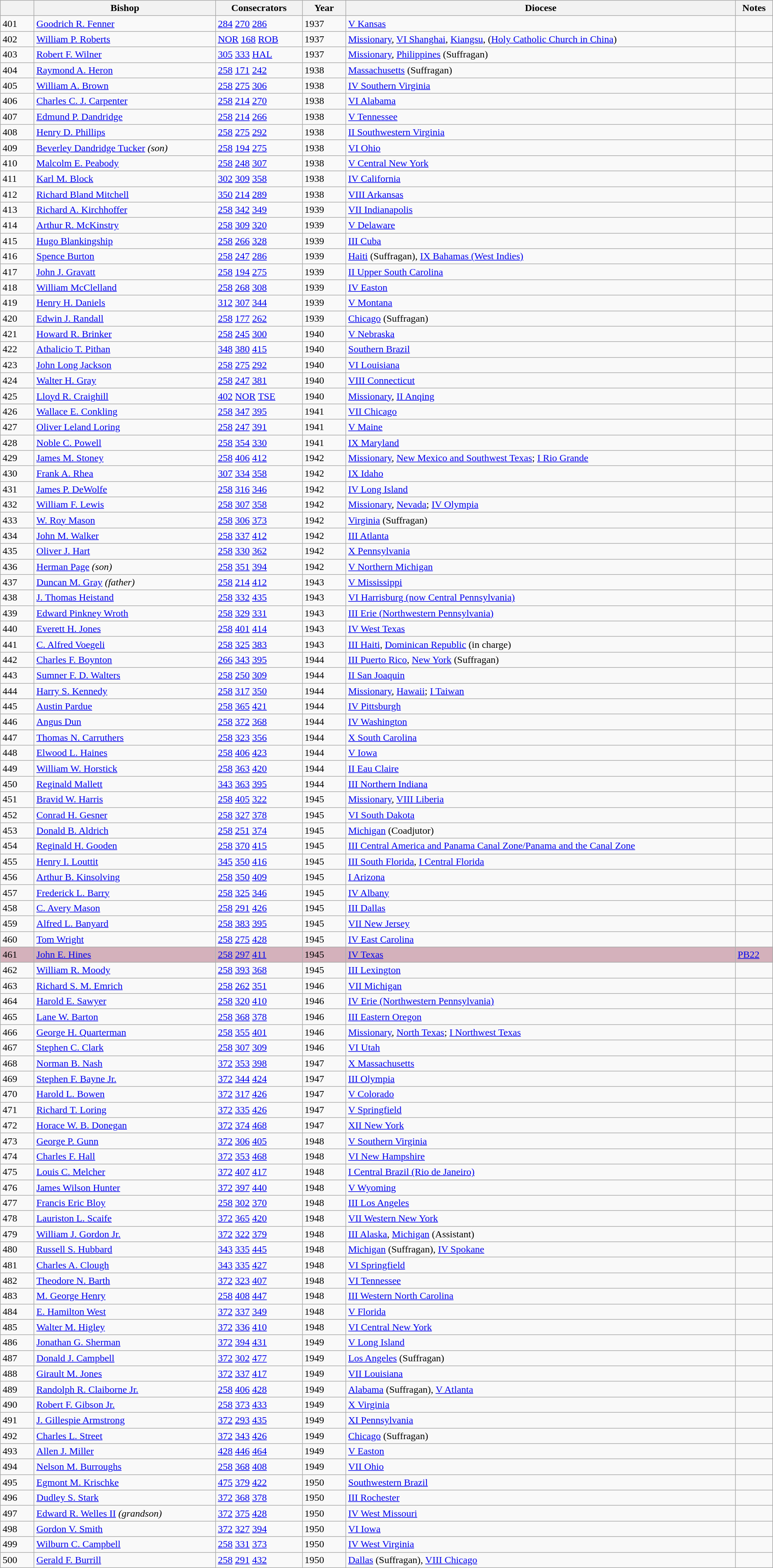<table class="wikitable" style="width:100%">
<tr>
<th scope="col" style="width:3em"></th>
<th scope="col">Bishop</th>
<th scope="col">Consecrators</th>
<th scope="col" style="width:4em">Year</th>
<th scope="col">Diocese</th>
<th scope="col">Notes</th>
</tr>
<tr>
<td>401</td>
<td><a href='#'>Goodrich R. Fenner</a></td>
<td><a href='#'>284</a> <a href='#'>270</a> <a href='#'>286</a></td>
<td>1937</td>
<td><a href='#'>V Kansas</a></td>
<td></td>
</tr>
<tr>
<td>402</td>
<td><a href='#'>William P. Roberts</a></td>
<td><a href='#'>NOR</a> <a href='#'>168</a> <a href='#'>ROB</a></td>
<td>1937</td>
<td><a href='#'>Missionary</a>, <a href='#'>VI Shanghai</a>, <a href='#'>Kiangsu</a>, (<a href='#'>Holy Catholic Church in China</a>)</td>
<td></td>
</tr>
<tr>
<td>403</td>
<td><a href='#'>Robert F. Wilner</a></td>
<td><a href='#'>305</a> <a href='#'>333</a> <a href='#'>HAL</a></td>
<td>1937</td>
<td><a href='#'>Missionary</a>, <a href='#'>Philippines</a> (Suffragan)</td>
<td></td>
</tr>
<tr>
<td>404</td>
<td><a href='#'>Raymond A. Heron</a></td>
<td><a href='#'>258</a> <a href='#'>171</a> <a href='#'>242</a></td>
<td>1938</td>
<td><a href='#'>Massachusetts</a> (Suffragan)</td>
<td></td>
</tr>
<tr>
<td>405</td>
<td><a href='#'>William A. Brown</a></td>
<td><a href='#'>258</a> <a href='#'>275</a> <a href='#'>306</a></td>
<td>1938</td>
<td><a href='#'>IV Southern Virginia</a></td>
<td></td>
</tr>
<tr>
<td>406</td>
<td><a href='#'>Charles C. J. Carpenter</a></td>
<td><a href='#'>258</a> <a href='#'>214</a> <a href='#'>270</a></td>
<td>1938</td>
<td><a href='#'>VI Alabama</a></td>
<td></td>
</tr>
<tr>
<td>407</td>
<td><a href='#'>Edmund P. Dandridge</a></td>
<td><a href='#'>258</a> <a href='#'>214</a> <a href='#'>266</a></td>
<td>1938</td>
<td><a href='#'>V Tennessee</a></td>
<td></td>
</tr>
<tr>
<td>408</td>
<td><a href='#'>Henry D. Phillips</a></td>
<td><a href='#'>258</a> <a href='#'>275</a> <a href='#'>292</a></td>
<td>1938</td>
<td><a href='#'>II Southwestern Virginia</a></td>
<td></td>
</tr>
<tr>
<td>409</td>
<td><a href='#'>Beverley Dandridge Tucker</a> <em>(son)</em></td>
<td><a href='#'>258</a> <a href='#'>194</a> <a href='#'>275</a></td>
<td>1938</td>
<td><a href='#'>VI Ohio</a></td>
<td></td>
</tr>
<tr>
<td>410</td>
<td><a href='#'>Malcolm E. Peabody</a></td>
<td><a href='#'>258</a> <a href='#'>248</a> <a href='#'>307</a></td>
<td>1938</td>
<td><a href='#'>V Central New York</a></td>
<td></td>
</tr>
<tr>
<td>411</td>
<td><a href='#'>Karl M. Block</a></td>
<td><a href='#'>302</a> <a href='#'>309</a> <a href='#'>358</a></td>
<td>1938</td>
<td><a href='#'>IV California</a></td>
<td></td>
</tr>
<tr>
<td>412</td>
<td><a href='#'>Richard Bland Mitchell</a></td>
<td><a href='#'>350</a> <a href='#'>214</a> <a href='#'>289</a></td>
<td>1938</td>
<td><a href='#'>VIII Arkansas</a></td>
<td></td>
</tr>
<tr>
<td>413</td>
<td><a href='#'>Richard A. Kirchhoffer</a></td>
<td><a href='#'>258</a> <a href='#'>342</a> <a href='#'>349</a></td>
<td>1939</td>
<td><a href='#'>VII Indianapolis</a></td>
<td></td>
</tr>
<tr>
<td>414</td>
<td><a href='#'>Arthur R. McKinstry</a></td>
<td><a href='#'>258</a> <a href='#'>309</a> <a href='#'>320</a></td>
<td>1939</td>
<td><a href='#'>V Delaware</a></td>
<td></td>
</tr>
<tr>
<td>415</td>
<td><a href='#'>Hugo Blankingship</a></td>
<td><a href='#'>258</a> <a href='#'>266</a> <a href='#'>328</a></td>
<td>1939</td>
<td><a href='#'>III Cuba</a></td>
<td></td>
</tr>
<tr>
<td>416</td>
<td><a href='#'>Spence Burton</a></td>
<td><a href='#'>258</a> <a href='#'>247</a> <a href='#'>286</a></td>
<td>1939</td>
<td><a href='#'>Haiti</a> (Suffragan), <a href='#'>IX Bahamas (West Indies)</a></td>
<td></td>
</tr>
<tr>
<td>417</td>
<td><a href='#'>John J. Gravatt</a></td>
<td><a href='#'>258</a> <a href='#'>194</a> <a href='#'>275</a></td>
<td>1939</td>
<td><a href='#'>II Upper South Carolina</a></td>
<td></td>
</tr>
<tr>
<td>418</td>
<td><a href='#'>William McClelland</a></td>
<td><a href='#'>258</a> <a href='#'>268</a> <a href='#'>308</a></td>
<td>1939</td>
<td><a href='#'>IV Easton</a></td>
<td></td>
</tr>
<tr>
<td>419</td>
<td><a href='#'>Henry H. Daniels</a></td>
<td><a href='#'>312</a> <a href='#'>307</a> <a href='#'>344</a></td>
<td>1939</td>
<td><a href='#'>V Montana</a></td>
<td></td>
</tr>
<tr>
<td>420</td>
<td><a href='#'>Edwin J. Randall</a></td>
<td><a href='#'>258</a> <a href='#'>177</a> <a href='#'>262</a></td>
<td>1939</td>
<td><a href='#'>Chicago</a> (Suffragan)</td>
<td></td>
</tr>
<tr>
<td>421</td>
<td><a href='#'>Howard R. Brinker</a></td>
<td><a href='#'>258</a> <a href='#'>245</a> <a href='#'>300</a></td>
<td>1940</td>
<td><a href='#'>V Nebraska</a></td>
<td></td>
</tr>
<tr>
<td>422</td>
<td><a href='#'>Athalicio T. Pithan</a></td>
<td><a href='#'>348</a> <a href='#'>380</a> <a href='#'>415</a></td>
<td>1940</td>
<td><a href='#'>Southern Brazil</a></td>
<td></td>
</tr>
<tr>
<td>423</td>
<td><a href='#'>John Long Jackson</a></td>
<td><a href='#'>258</a> <a href='#'>275</a> <a href='#'>292</a></td>
<td>1940</td>
<td><a href='#'>VI Louisiana</a></td>
<td></td>
</tr>
<tr>
<td>424</td>
<td><a href='#'>Walter H. Gray</a></td>
<td><a href='#'>258</a> <a href='#'>247</a> <a href='#'>381</a></td>
<td>1940</td>
<td><a href='#'>VIII Connecticut</a></td>
<td></td>
</tr>
<tr>
<td>425</td>
<td><a href='#'>Lloyd R. Craighill</a></td>
<td><a href='#'>402</a> <a href='#'>NOR</a> <a href='#'>TSE</a></td>
<td>1940</td>
<td><a href='#'>Missionary</a>, <a href='#'>II Anqing</a></td>
<td></td>
</tr>
<tr>
<td>426</td>
<td><a href='#'>Wallace E. Conkling</a></td>
<td><a href='#'>258</a> <a href='#'>347</a> <a href='#'>395</a></td>
<td>1941</td>
<td><a href='#'>VII Chicago</a></td>
<td></td>
</tr>
<tr>
<td>427</td>
<td><a href='#'>Oliver Leland Loring</a></td>
<td><a href='#'>258</a> <a href='#'>247</a> <a href='#'>391</a></td>
<td>1941</td>
<td><a href='#'>V Maine</a></td>
<td></td>
</tr>
<tr>
<td>428</td>
<td><a href='#'>Noble C. Powell</a></td>
<td><a href='#'>258</a> <a href='#'>354</a> <a href='#'>330</a></td>
<td>1941</td>
<td><a href='#'>IX Maryland</a></td>
<td></td>
</tr>
<tr>
<td>429</td>
<td><a href='#'>James M. Stoney</a></td>
<td><a href='#'>258</a> <a href='#'>406</a> <a href='#'>412</a></td>
<td>1942</td>
<td><a href='#'>Missionary</a>, <a href='#'>New Mexico and Southwest Texas</a>; <a href='#'>I Rio Grande</a></td>
<td></td>
</tr>
<tr>
<td>430</td>
<td><a href='#'>Frank A. Rhea</a></td>
<td><a href='#'>307</a> <a href='#'>334</a> <a href='#'>358</a></td>
<td>1942</td>
<td><a href='#'>IX Idaho</a></td>
<td></td>
</tr>
<tr>
<td>431</td>
<td><a href='#'>James P. DeWolfe</a></td>
<td><a href='#'>258</a> <a href='#'>316</a> <a href='#'>346</a></td>
<td>1942</td>
<td><a href='#'>IV Long Island</a></td>
<td></td>
</tr>
<tr>
<td>432</td>
<td><a href='#'>William F. Lewis</a></td>
<td><a href='#'>258</a> <a href='#'>307</a> <a href='#'>358</a></td>
<td>1942</td>
<td><a href='#'>Missionary</a>, <a href='#'>Nevada</a>; <a href='#'>IV Olympia</a></td>
<td></td>
</tr>
<tr>
<td>433</td>
<td><a href='#'>W. Roy Mason</a></td>
<td><a href='#'>258</a> <a href='#'>306</a> <a href='#'>373</a></td>
<td>1942</td>
<td><a href='#'>Virginia</a> (Suffragan)</td>
<td></td>
</tr>
<tr>
<td>434</td>
<td><a href='#'>John M. Walker</a></td>
<td><a href='#'>258</a> <a href='#'>337</a> <a href='#'>412</a></td>
<td>1942</td>
<td><a href='#'>III Atlanta</a></td>
<td></td>
</tr>
<tr>
<td>435</td>
<td><a href='#'>Oliver J. Hart</a></td>
<td><a href='#'>258</a> <a href='#'>330</a> <a href='#'>362</a></td>
<td>1942</td>
<td><a href='#'>X Pennsylvania</a></td>
<td></td>
</tr>
<tr>
<td>436</td>
<td><a href='#'>Herman Page</a> <em>(son)</em></td>
<td><a href='#'>258</a> <a href='#'>351</a> <a href='#'>394</a></td>
<td>1942</td>
<td><a href='#'>V Northern Michigan</a></td>
<td></td>
</tr>
<tr>
<td>437</td>
<td><a href='#'>Duncan M. Gray</a> <em>(father)</em></td>
<td><a href='#'>258</a> <a href='#'>214</a> <a href='#'>412</a></td>
<td>1943</td>
<td><a href='#'>V Mississippi</a></td>
<td></td>
</tr>
<tr>
<td>438</td>
<td><a href='#'>J. Thomas Heistand</a></td>
<td><a href='#'>258</a> <a href='#'>332</a> <a href='#'>435</a></td>
<td>1943</td>
<td><a href='#'>VI Harrisburg (now Central Pennsylvania)</a></td>
<td></td>
</tr>
<tr>
<td>439</td>
<td><a href='#'>Edward Pinkney Wroth</a></td>
<td><a href='#'>258</a> <a href='#'>329</a> <a href='#'>331</a></td>
<td>1943</td>
<td><a href='#'>III Erie (Northwestern Pennsylvania)</a></td>
<td></td>
</tr>
<tr>
<td>440</td>
<td><a href='#'>Everett H. Jones</a></td>
<td><a href='#'>258</a> <a href='#'>401</a> <a href='#'>414</a></td>
<td>1943</td>
<td><a href='#'>IV West Texas</a></td>
<td></td>
</tr>
<tr>
<td>441</td>
<td><a href='#'>C. Alfred Voegeli</a></td>
<td><a href='#'>258</a> <a href='#'>325</a> <a href='#'>383</a></td>
<td>1943</td>
<td><a href='#'>III Haiti</a>, <a href='#'>Dominican Republic</a> (in charge)</td>
<td></td>
</tr>
<tr>
<td>442</td>
<td><a href='#'>Charles F. Boynton</a></td>
<td><a href='#'>266</a> <a href='#'>343</a> <a href='#'>395</a></td>
<td>1944</td>
<td><a href='#'>III Puerto Rico</a>, <a href='#'>New York</a> (Suffragan)</td>
<td></td>
</tr>
<tr>
<td>443</td>
<td><a href='#'>Sumner F. D. Walters</a></td>
<td><a href='#'>258</a> <a href='#'>250</a> <a href='#'>309</a></td>
<td>1944</td>
<td><a href='#'>II San Joaquin</a></td>
<td></td>
</tr>
<tr>
<td>444</td>
<td><a href='#'>Harry S. Kennedy</a></td>
<td><a href='#'>258</a> <a href='#'>317</a> <a href='#'>350</a></td>
<td>1944</td>
<td><a href='#'>Missionary</a>, <a href='#'>Hawaii</a>; <a href='#'>I Taiwan</a></td>
<td></td>
</tr>
<tr>
<td>445</td>
<td><a href='#'>Austin Pardue</a></td>
<td><a href='#'>258</a> <a href='#'>365</a> <a href='#'>421</a></td>
<td>1944</td>
<td><a href='#'>IV Pittsburgh</a></td>
<td></td>
</tr>
<tr>
<td>446</td>
<td><a href='#'>Angus Dun</a></td>
<td><a href='#'>258</a> <a href='#'>372</a> <a href='#'>368</a></td>
<td>1944</td>
<td><a href='#'>IV Washington</a></td>
<td></td>
</tr>
<tr>
<td>447</td>
<td><a href='#'>Thomas N. Carruthers</a></td>
<td><a href='#'>258</a> <a href='#'>323</a> <a href='#'>356</a></td>
<td>1944</td>
<td><a href='#'>X South Carolina</a></td>
<td></td>
</tr>
<tr>
<td>448</td>
<td><a href='#'>Elwood L. Haines</a></td>
<td><a href='#'>258</a> <a href='#'>406</a> <a href='#'>423</a></td>
<td>1944</td>
<td><a href='#'>V Iowa</a></td>
<td></td>
</tr>
<tr>
<td>449</td>
<td><a href='#'>William W. Horstick</a></td>
<td><a href='#'>258</a> <a href='#'>363</a> <a href='#'>420</a></td>
<td>1944</td>
<td><a href='#'>II Eau Claire</a></td>
<td></td>
</tr>
<tr>
<td>450</td>
<td><a href='#'>Reginald Mallett</a></td>
<td><a href='#'>343</a> <a href='#'>363</a> <a href='#'>395</a></td>
<td>1944</td>
<td><a href='#'>III Northern Indiana</a></td>
<td></td>
</tr>
<tr>
<td>451</td>
<td><a href='#'>Bravid W. Harris</a></td>
<td><a href='#'>258</a> <a href='#'>405</a> <a href='#'>322</a></td>
<td>1945</td>
<td><a href='#'>Missionary</a>, <a href='#'>VIII Liberia</a></td>
<td></td>
</tr>
<tr>
<td>452</td>
<td><a href='#'>Conrad H. Gesner</a></td>
<td><a href='#'>258</a> <a href='#'>327</a> <a href='#'>378</a></td>
<td>1945</td>
<td><a href='#'>VI South Dakota</a></td>
<td></td>
</tr>
<tr>
<td>453</td>
<td><a href='#'>Donald B. Aldrich</a></td>
<td><a href='#'>258</a> <a href='#'>251</a> <a href='#'>374</a></td>
<td>1945</td>
<td><a href='#'>Michigan</a> (Coadjutor)</td>
<td></td>
</tr>
<tr>
<td>454</td>
<td><a href='#'>Reginald H. Gooden</a></td>
<td><a href='#'>258</a> <a href='#'>370</a> <a href='#'>415</a></td>
<td>1945</td>
<td><a href='#'>III Central America and Panama Canal Zone/Panama and the Canal Zone</a></td>
<td></td>
</tr>
<tr>
<td>455</td>
<td><a href='#'>Henry I. Louttit</a></td>
<td><a href='#'>345</a> <a href='#'>350</a> <a href='#'>416</a></td>
<td>1945</td>
<td><a href='#'>III South Florida</a>, <a href='#'>I Central Florida</a></td>
<td></td>
</tr>
<tr>
<td>456</td>
<td><a href='#'>Arthur B. Kinsolving</a></td>
<td><a href='#'>258</a> <a href='#'>350</a> <a href='#'>409</a></td>
<td>1945</td>
<td><a href='#'>I Arizona</a></td>
<td></td>
</tr>
<tr>
<td>457</td>
<td><a href='#'>Frederick L. Barry</a></td>
<td><a href='#'>258</a> <a href='#'>325</a> <a href='#'>346</a></td>
<td>1945</td>
<td><a href='#'>IV Albany</a></td>
<td></td>
</tr>
<tr>
<td>458</td>
<td><a href='#'>C. Avery Mason</a></td>
<td><a href='#'>258</a> <a href='#'>291</a> <a href='#'>426</a></td>
<td>1945</td>
<td><a href='#'>III Dallas</a></td>
<td></td>
</tr>
<tr>
<td>459</td>
<td><a href='#'>Alfred L. Banyard</a></td>
<td><a href='#'>258</a> <a href='#'>383</a> <a href='#'>395</a></td>
<td>1945</td>
<td><a href='#'>VII New Jersey</a></td>
<td></td>
</tr>
<tr>
<td>460</td>
<td><a href='#'>Tom Wright</a></td>
<td><a href='#'>258</a> <a href='#'>275</a> <a href='#'>428</a></td>
<td>1945</td>
<td><a href='#'>IV East Carolina</a></td>
<td></td>
</tr>
<tr bgcolor="#D4B1BB ">
<td>461</td>
<td><a href='#'>John E. Hines</a></td>
<td><a href='#'>258</a> <a href='#'>297</a> <a href='#'>411</a></td>
<td>1945</td>
<td><a href='#'>IV Texas</a></td>
<td><a href='#'>PB22</a></td>
</tr>
<tr>
<td>462</td>
<td><a href='#'>William R. Moody</a></td>
<td><a href='#'>258</a> <a href='#'>393</a> <a href='#'>368</a></td>
<td>1945</td>
<td><a href='#'>III Lexington</a></td>
<td></td>
</tr>
<tr>
<td>463</td>
<td><a href='#'>Richard S. M. Emrich</a></td>
<td><a href='#'>258</a> <a href='#'>262</a> <a href='#'>351</a></td>
<td>1946</td>
<td><a href='#'>VII Michigan</a></td>
<td></td>
</tr>
<tr>
<td>464</td>
<td><a href='#'>Harold E. Sawyer</a></td>
<td><a href='#'>258</a> <a href='#'>320</a> <a href='#'>410</a></td>
<td>1946</td>
<td><a href='#'>IV Erie (Northwestern Pennsylvania)</a></td>
<td></td>
</tr>
<tr>
<td>465</td>
<td><a href='#'>Lane W. Barton</a></td>
<td><a href='#'>258</a> <a href='#'>368</a> <a href='#'>378</a></td>
<td>1946</td>
<td><a href='#'>III Eastern Oregon</a></td>
<td></td>
</tr>
<tr>
<td>466</td>
<td><a href='#'>George H. Quarterman</a></td>
<td><a href='#'>258</a> <a href='#'>355</a> <a href='#'>401</a></td>
<td>1946</td>
<td><a href='#'>Missionary</a>, <a href='#'>North Texas</a>; <a href='#'>I Northwest Texas</a></td>
<td></td>
</tr>
<tr>
<td>467</td>
<td><a href='#'>Stephen C. Clark</a></td>
<td><a href='#'>258</a> <a href='#'>307</a> <a href='#'>309</a></td>
<td>1946</td>
<td><a href='#'>VI Utah</a></td>
<td></td>
</tr>
<tr>
<td>468</td>
<td><a href='#'>Norman B. Nash</a></td>
<td><a href='#'>372</a> <a href='#'>353</a> <a href='#'>398</a></td>
<td>1947</td>
<td><a href='#'>X Massachusetts</a></td>
<td></td>
</tr>
<tr>
<td>469</td>
<td><a href='#'>Stephen F. Bayne Jr.</a></td>
<td><a href='#'>372</a> <a href='#'>344</a> <a href='#'>424</a></td>
<td>1947</td>
<td><a href='#'>III Olympia</a></td>
<td></td>
</tr>
<tr>
<td>470</td>
<td><a href='#'>Harold L. Bowen</a></td>
<td><a href='#'>372</a> <a href='#'>317</a> <a href='#'>426</a></td>
<td>1947</td>
<td><a href='#'>V Colorado</a></td>
<td></td>
</tr>
<tr>
<td>471</td>
<td><a href='#'>Richard T. Loring</a></td>
<td><a href='#'>372</a> <a href='#'>335</a> <a href='#'>426</a></td>
<td>1947</td>
<td><a href='#'>V Springfield</a></td>
<td></td>
</tr>
<tr>
<td>472</td>
<td><a href='#'>Horace W. B. Donegan</a></td>
<td><a href='#'>372</a> <a href='#'>374</a> <a href='#'>468</a></td>
<td>1947</td>
<td><a href='#'>XII New York</a></td>
<td></td>
</tr>
<tr>
<td>473</td>
<td><a href='#'>George P. Gunn</a></td>
<td><a href='#'>372</a> <a href='#'>306</a> <a href='#'>405</a></td>
<td>1948</td>
<td><a href='#'>V Southern Virginia</a></td>
<td></td>
</tr>
<tr>
<td>474</td>
<td><a href='#'>Charles F. Hall</a></td>
<td><a href='#'>372</a> <a href='#'>353</a> <a href='#'>468</a></td>
<td>1948</td>
<td><a href='#'>VI New Hampshire</a></td>
<td></td>
</tr>
<tr>
<td>475</td>
<td><a href='#'>Louis C. Melcher</a></td>
<td><a href='#'>372</a> <a href='#'>407</a> <a href='#'>417</a></td>
<td>1948</td>
<td><a href='#'>I Central Brazil (Rio de Janeiro)</a></td>
<td></td>
</tr>
<tr>
<td>476</td>
<td><a href='#'>James Wilson Hunter</a></td>
<td><a href='#'>372</a> <a href='#'>397</a> <a href='#'>440</a></td>
<td>1948</td>
<td><a href='#'>V Wyoming</a></td>
<td></td>
</tr>
<tr>
<td>477</td>
<td><a href='#'>Francis Eric Bloy</a></td>
<td><a href='#'>258</a> <a href='#'>302</a> <a href='#'>370</a></td>
<td>1948</td>
<td><a href='#'>III Los Angeles</a></td>
<td></td>
</tr>
<tr>
<td>478</td>
<td><a href='#'>Lauriston L. Scaife</a></td>
<td><a href='#'>372</a> <a href='#'>365</a> <a href='#'>420</a></td>
<td>1948</td>
<td><a href='#'>VII Western New York</a></td>
<td></td>
</tr>
<tr>
<td>479</td>
<td><a href='#'>William J. Gordon Jr.</a></td>
<td><a href='#'>372</a> <a href='#'>322</a> <a href='#'>379</a></td>
<td>1948</td>
<td><a href='#'>III Alaska</a>, <a href='#'>Michigan</a> (Assistant)</td>
<td></td>
</tr>
<tr>
<td>480</td>
<td><a href='#'>Russell S. Hubbard</a></td>
<td><a href='#'>343</a> <a href='#'>335</a> <a href='#'>445</a></td>
<td>1948</td>
<td><a href='#'>Michigan</a> (Suffragan), <a href='#'>IV Spokane</a></td>
<td></td>
</tr>
<tr>
<td>481</td>
<td><a href='#'>Charles A. Clough</a></td>
<td><a href='#'>343</a> <a href='#'>335</a> <a href='#'>427</a></td>
<td>1948</td>
<td><a href='#'>VI Springfield</a></td>
<td></td>
</tr>
<tr>
<td>482</td>
<td><a href='#'>Theodore N. Barth</a></td>
<td><a href='#'>372</a> <a href='#'>323</a> <a href='#'>407</a></td>
<td>1948</td>
<td><a href='#'>VI Tennessee</a></td>
<td></td>
</tr>
<tr>
<td>483</td>
<td><a href='#'>M. George Henry</a></td>
<td><a href='#'>258</a> <a href='#'>408</a> <a href='#'>447</a></td>
<td>1948</td>
<td><a href='#'>III Western North Carolina</a></td>
<td></td>
</tr>
<tr>
<td>484</td>
<td><a href='#'>E. Hamilton West</a></td>
<td><a href='#'>372</a> <a href='#'>337</a> <a href='#'>349</a></td>
<td>1948</td>
<td><a href='#'>V Florida</a></td>
<td></td>
</tr>
<tr>
<td>485</td>
<td><a href='#'>Walter M. Higley</a></td>
<td><a href='#'>372</a> <a href='#'>336</a> <a href='#'>410</a></td>
<td>1948</td>
<td><a href='#'>VI Central New York</a></td>
<td></td>
</tr>
<tr>
<td>486</td>
<td><a href='#'>Jonathan G. Sherman</a></td>
<td><a href='#'>372</a> <a href='#'>394</a> <a href='#'>431</a></td>
<td>1949</td>
<td><a href='#'>V Long Island</a></td>
<td></td>
</tr>
<tr>
<td>487</td>
<td><a href='#'>Donald J. Campbell</a></td>
<td><a href='#'>372</a> <a href='#'>302</a> <a href='#'>477</a></td>
<td>1949</td>
<td><a href='#'>Los Angeles</a> (Suffragan)</td>
<td></td>
</tr>
<tr>
<td>488</td>
<td><a href='#'>Girault M. Jones</a></td>
<td><a href='#'>372</a> <a href='#'>337</a> <a href='#'>417</a></td>
<td>1949</td>
<td><a href='#'>VII Louisiana</a></td>
<td></td>
</tr>
<tr>
<td>489</td>
<td><a href='#'>Randolph R. Claiborne Jr.</a></td>
<td><a href='#'>258</a> <a href='#'>406</a> <a href='#'>428</a></td>
<td>1949</td>
<td><a href='#'>Alabama</a> (Suffragan), <a href='#'>V Atlanta</a></td>
<td></td>
</tr>
<tr>
<td>490</td>
<td><a href='#'>Robert F. Gibson Jr.</a></td>
<td><a href='#'>258</a> <a href='#'>373</a> <a href='#'>433</a></td>
<td>1949</td>
<td><a href='#'>X Virginia</a></td>
<td></td>
</tr>
<tr>
<td>491</td>
<td><a href='#'>J. Gillespie Armstrong</a></td>
<td><a href='#'>372</a> <a href='#'>293</a> <a href='#'>435</a></td>
<td>1949</td>
<td><a href='#'>XI Pennsylvania</a></td>
<td></td>
</tr>
<tr>
<td>492</td>
<td><a href='#'>Charles L. Street</a></td>
<td><a href='#'>372</a> <a href='#'>343</a> <a href='#'>426</a></td>
<td>1949</td>
<td><a href='#'>Chicago</a> (Suffragan)</td>
<td></td>
</tr>
<tr>
<td>493</td>
<td><a href='#'>Allen J. Miller</a></td>
<td><a href='#'>428</a> <a href='#'>446</a> <a href='#'>464</a></td>
<td>1949</td>
<td><a href='#'>V Easton</a></td>
<td></td>
</tr>
<tr>
<td>494</td>
<td><a href='#'>Nelson M. Burroughs</a></td>
<td><a href='#'>258</a> <a href='#'>368</a> <a href='#'>408</a></td>
<td>1949</td>
<td><a href='#'>VII Ohio</a></td>
<td></td>
</tr>
<tr>
<td>495</td>
<td><a href='#'>Egmont M. Krischke</a></td>
<td><a href='#'>475</a> <a href='#'>379</a> <a href='#'>422</a></td>
<td>1950</td>
<td><a href='#'>Southwestern Brazil</a></td>
<td></td>
</tr>
<tr>
<td>496</td>
<td><a href='#'>Dudley S. Stark</a></td>
<td><a href='#'>372</a> <a href='#'>368</a> <a href='#'>378</a></td>
<td>1950</td>
<td><a href='#'>III Rochester</a></td>
<td></td>
</tr>
<tr>
<td>497</td>
<td><a href='#'>Edward R. Welles II</a> <em>(grandson)</em></td>
<td><a href='#'>372</a> <a href='#'>375</a> <a href='#'>428</a></td>
<td>1950</td>
<td><a href='#'>IV West Missouri</a></td>
<td></td>
</tr>
<tr>
<td>498</td>
<td><a href='#'>Gordon V. Smith</a></td>
<td><a href='#'>372</a> <a href='#'>327</a> <a href='#'>394</a></td>
<td>1950</td>
<td><a href='#'>VI Iowa</a></td>
<td></td>
</tr>
<tr>
<td>499</td>
<td><a href='#'>Wilburn C. Campbell</a></td>
<td><a href='#'>258</a> <a href='#'>331</a> <a href='#'>373</a></td>
<td>1950</td>
<td><a href='#'>IV West Virginia</a></td>
<td></td>
</tr>
<tr>
<td>500</td>
<td><a href='#'>Gerald F. Burrill</a></td>
<td><a href='#'>258</a> <a href='#'>291</a> <a href='#'>432</a></td>
<td>1950</td>
<td><a href='#'>Dallas</a> (Suffragan), <a href='#'>VIII Chicago</a></td>
<td></td>
</tr>
</table>
